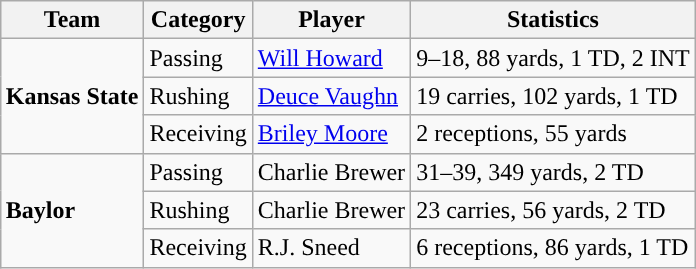<table class="wikitable" style="float: right;">
<tr>
<th>Team</th>
<th>Category</th>
<th>Player</th>
<th>Statistics</th>
</tr>
<tr>
<td rowspan=3><strong>Kansas State</strong></td>
<td>Passing</td>
<td><a href='#'>Will Howard</a></td>
<td>9–18, 88 yards, 1 TD, 2 INT</td>
</tr>
<tr>
<td>Rushing</td>
<td><a href='#'>Deuce Vaughn</a></td>
<td>19 carries, 102 yards, 1 TD</td>
</tr>
<tr>
<td>Receiving</td>
<td><a href='#'>Briley Moore</a></td>
<td>2 receptions, 55 yards</td>
</tr>
<tr>
<td rowspan=3><strong>Baylor</strong></td>
<td>Passing</td>
<td>Charlie Brewer</td>
<td>31–39, 349 yards, 2 TD</td>
</tr>
<tr>
<td>Rushing</td>
<td>Charlie Brewer</td>
<td>23 carries, 56 yards, 2 TD</td>
</tr>
<tr>
<td>Receiving</td>
<td>R.J. Sneed</td>
<td>6 receptions, 86 yards, 1 TD</td>
</tr>
</table>
